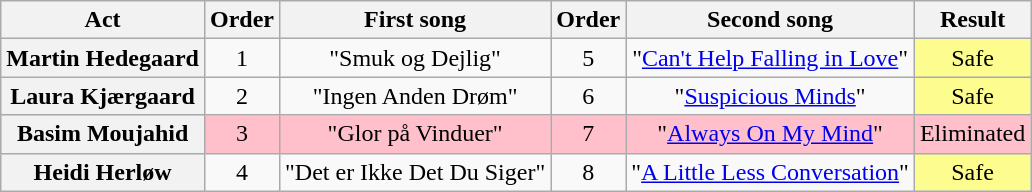<table class="wikitable plainrowheaders" style="text-align:center;">
<tr>
<th>Act</th>
<th>Order</th>
<th>First song</th>
<th>Order</th>
<th>Second song</th>
<th>Result</th>
</tr>
<tr>
<th scope=row>Martin Hedegaard</th>
<td>1</td>
<td>"Smuk og Dejlig"</td>
<td>5</td>
<td>"<a href='#'>Can't Help Falling in Love</a>"</td>
<td style="background:#fdfc8f;">Safe</td>
</tr>
<tr>
<th scope=row>Laura Kjærgaard</th>
<td>2</td>
<td>"Ingen Anden Drøm"</td>
<td>6</td>
<td>"<a href='#'>Suspicious Minds</a>"</td>
<td style="background:#fdfc8f;">Safe</td>
</tr>
<tr style="background:pink;">
<th scope=row>Basim Moujahid</th>
<td>3</td>
<td>"Glor på Vinduer"</td>
<td>7</td>
<td>"<a href='#'>Always On My Mind</a>"</td>
<td>Eliminated</td>
</tr>
<tr>
<th scope=row>Heidi Herløw</th>
<td>4</td>
<td>"Det er Ikke Det Du Siger"</td>
<td>8</td>
<td>"<a href='#'>A Little Less Conversation</a>"</td>
<td style="background:#fdfc8f;">Safe</td>
</tr>
</table>
